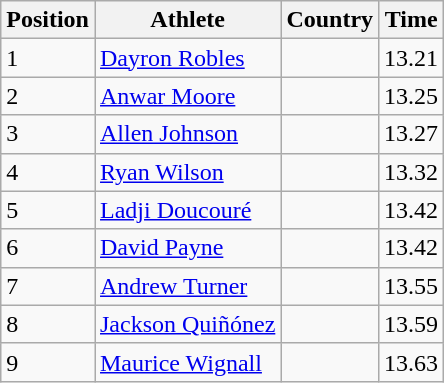<table class="wikitable">
<tr>
<th>Position</th>
<th>Athlete</th>
<th>Country</th>
<th>Time</th>
</tr>
<tr>
<td>1</td>
<td><a href='#'>Dayron Robles</a></td>
<td></td>
<td>13.21</td>
</tr>
<tr>
<td>2</td>
<td><a href='#'>Anwar Moore</a></td>
<td></td>
<td>13.25</td>
</tr>
<tr>
<td>3</td>
<td><a href='#'>Allen Johnson</a></td>
<td></td>
<td>13.27</td>
</tr>
<tr>
<td>4</td>
<td><a href='#'>Ryan Wilson</a></td>
<td></td>
<td>13.32</td>
</tr>
<tr>
<td>5</td>
<td><a href='#'>Ladji Doucouré</a></td>
<td></td>
<td>13.42</td>
</tr>
<tr>
<td>6</td>
<td><a href='#'>David Payne</a></td>
<td></td>
<td>13.42</td>
</tr>
<tr>
<td>7</td>
<td><a href='#'>Andrew Turner</a></td>
<td></td>
<td>13.55</td>
</tr>
<tr>
<td>8</td>
<td><a href='#'>Jackson Quiñónez</a></td>
<td></td>
<td>13.59</td>
</tr>
<tr>
<td>9</td>
<td><a href='#'>Maurice Wignall</a></td>
<td></td>
<td>13.63</td>
</tr>
</table>
